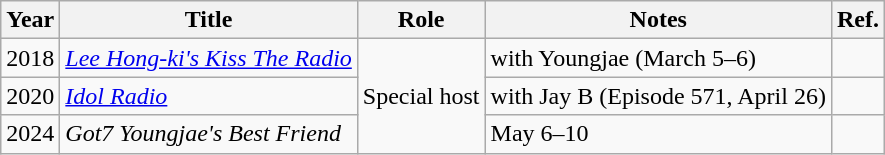<table class="wikitable">
<tr>
<th>Year</th>
<th>Title</th>
<th>Role</th>
<th>Notes</th>
<th>Ref.</th>
</tr>
<tr>
<td>2018</td>
<td><a href='#'><em>Lee Hong-ki's Kiss The Radio</em></a></td>
<td rowspan="3">Special host</td>
<td>with Youngjae (March 5–6)</td>
<td></td>
</tr>
<tr>
<td>2020</td>
<td><em><a href='#'>Idol Radio</a></em></td>
<td>with Jay B (Episode 571, April 26)</td>
<td></td>
</tr>
<tr>
<td>2024</td>
<td><em>Got7 Youngjae's Best Friend</em></td>
<td>May 6–10</td>
<td></td>
</tr>
</table>
